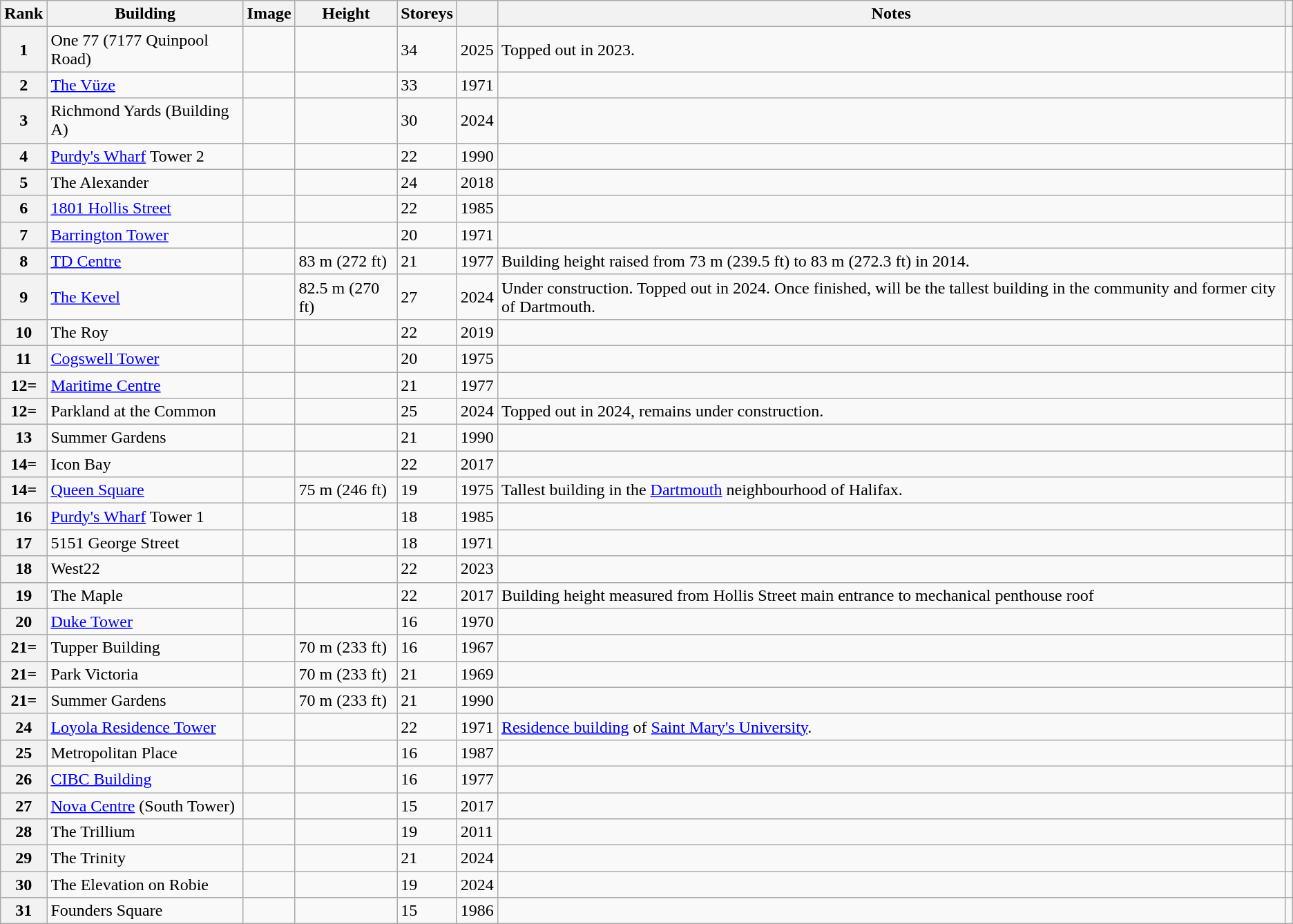<table class= "wikitable sortable">
<tr>
<th>Rank</th>
<th>Building</th>
<th class="unsortable">Image</th>
<th>Height</th>
<th>Storeys</th>
<th></th>
<th class="unsortable">Notes</th>
<th class="unsortable"></th>
</tr>
<tr>
<th>1</th>
<td>One 77 (7177 Quinpool Road)</td>
<td></td>
<td></td>
<td>34</td>
<td>2025</td>
<td>Topped out in 2023.</td>
<td></td>
</tr>
<tr>
<th>2</th>
<td><a href='#'>The Vüze</a></td>
<td></td>
<td></td>
<td>33</td>
<td>1971</td>
<td></td>
<td></td>
</tr>
<tr>
<th>3</th>
<td>Richmond Yards (Building A)</td>
<td></td>
<td></td>
<td>30</td>
<td>2024</td>
<td></td>
<td></td>
</tr>
<tr>
<th>4</th>
<td><a href='#'>Purdy's Wharf</a> Tower 2</td>
<td></td>
<td></td>
<td>22</td>
<td>1990</td>
<td></td>
<td></td>
</tr>
<tr>
<th>5</th>
<td>The Alexander</td>
<td></td>
<td></td>
<td>24</td>
<td>2018</td>
<td></td>
<td></td>
</tr>
<tr>
<th>6</th>
<td><a href='#'>1801 Hollis Street</a></td>
<td></td>
<td></td>
<td>22</td>
<td>1985</td>
<td></td>
<td></td>
</tr>
<tr>
<th>7</th>
<td><a href='#'>Barrington Tower</a></td>
<td></td>
<td></td>
<td>20</td>
<td>1971</td>
<td></td>
<td></td>
</tr>
<tr>
<th>8</th>
<td><a href='#'>TD Centre</a></td>
<td></td>
<td>83 m (272 ft)</td>
<td>21</td>
<td>1977</td>
<td>Building height raised from 73 m (239.5 ft) to 83 m (272.3 ft) in 2014.</td>
<td></td>
</tr>
<tr>
<th>9</th>
<td><a href='#'>The Kevel</a></td>
<td></td>
<td>82.5 m (270 ft)</td>
<td>27</td>
<td>2024</td>
<td>Under construction. Topped out in 2024. Once finished, will be the tallest building in the community and former city of Dartmouth.</td>
<td></td>
</tr>
<tr>
<th>10</th>
<td>The Roy</td>
<td></td>
<td></td>
<td>22</td>
<td>2019</td>
<td></td>
<td></td>
</tr>
<tr>
<th>11</th>
<td><a href='#'>Cogswell Tower</a></td>
<td></td>
<td></td>
<td>20</td>
<td>1975</td>
<td></td>
<td></td>
</tr>
<tr>
<th>12=</th>
<td><a href='#'>Maritime Centre</a></td>
<td></td>
<td></td>
<td>21</td>
<td>1977</td>
<td></td>
<td></td>
</tr>
<tr>
<th>12=</th>
<td>Parkland at the Common</td>
<td></td>
<td></td>
<td>25</td>
<td>2024</td>
<td>Topped out in 2024, remains under construction.</td>
<td></td>
</tr>
<tr>
<th>13</th>
<td>Summer Gardens</td>
<td></td>
<td></td>
<td>21</td>
<td>1990</td>
<td></td>
<td></td>
</tr>
<tr>
<th>14=</th>
<td>Icon Bay</td>
<td></td>
<td></td>
<td>22</td>
<td>2017</td>
<td></td>
<td></td>
</tr>
<tr>
<th>14=</th>
<td><a href='#'>Queen Square</a></td>
<td></td>
<td>75 m (246 ft)</td>
<td>19</td>
<td>1975</td>
<td>Tallest building in the <a href='#'>Dartmouth</a> neighbourhood of Halifax.</td>
<td></td>
</tr>
<tr>
<th>16</th>
<td><a href='#'>Purdy's Wharf</a> Tower 1</td>
<td></td>
<td></td>
<td>18</td>
<td>1985</td>
<td></td>
<td></td>
</tr>
<tr>
<th>17</th>
<td>5151 George Street</td>
<td></td>
<td></td>
<td>18</td>
<td>1971</td>
<td></td>
<td></td>
</tr>
<tr>
<th>18</th>
<td>West22</td>
<td></td>
<td></td>
<td>22</td>
<td>2023</td>
<td></td>
<td></td>
</tr>
<tr>
<th>19</th>
<td>The Maple</td>
<td></td>
<td></td>
<td>22</td>
<td>2017</td>
<td>Building height measured from Hollis Street main entrance to mechanical penthouse roof</td>
<td></td>
</tr>
<tr>
<th>20</th>
<td><a href='#'>Duke Tower</a></td>
<td></td>
<td></td>
<td>16</td>
<td>1970</td>
<td></td>
<td></td>
</tr>
<tr>
<th>21=</th>
<td>Tupper Building</td>
<td></td>
<td>70 m (233 ft)</td>
<td>16</td>
<td>1967</td>
<td></td>
<td></td>
</tr>
<tr>
<th>21=</th>
<td>Park Victoria</td>
<td></td>
<td>70 m (233 ft)</td>
<td>21</td>
<td>1969</td>
<td></td>
<td></td>
</tr>
<tr>
<th>21=</th>
<td>Summer Gardens</td>
<td></td>
<td>70 m (233 ft)</td>
<td>21</td>
<td>1990</td>
<td></td>
<td></td>
</tr>
<tr>
<th>24</th>
<td><a href='#'>Loyola Residence Tower</a></td>
<td></td>
<td></td>
<td>22</td>
<td>1971</td>
<td><a href='#'>Residence building</a> of <a href='#'>Saint Mary's University</a>.</td>
<td></td>
</tr>
<tr>
<th>25</th>
<td>Metropolitan Place</td>
<td></td>
<td></td>
<td>16</td>
<td>1987</td>
<td></td>
<td></td>
</tr>
<tr>
<th>26</th>
<td><a href='#'>CIBC Building</a></td>
<td></td>
<td></td>
<td>16</td>
<td>1977</td>
<td></td>
<td></td>
</tr>
<tr>
<th>27</th>
<td><a href='#'>Nova Centre</a> (South Tower)</td>
<td></td>
<td></td>
<td>15</td>
<td>2017</td>
<td></td>
<td></td>
</tr>
<tr>
<th>28</th>
<td>The Trillium</td>
<td></td>
<td></td>
<td>19</td>
<td>2011</td>
<td></td>
<td></td>
</tr>
<tr>
<th>29</th>
<td>The Trinity</td>
<td></td>
<td></td>
<td>21</td>
<td>2024</td>
<td></td>
<td></td>
</tr>
<tr>
<th>30</th>
<td>The Elevation on Robie</td>
<td></td>
<td></td>
<td>19</td>
<td>2024</td>
<td></td>
<td></td>
</tr>
<tr>
<th>31</th>
<td>Founders Square</td>
<td></td>
<td></td>
<td>15</td>
<td>1986</td>
<td></td>
<td></td>
</tr>
</table>
